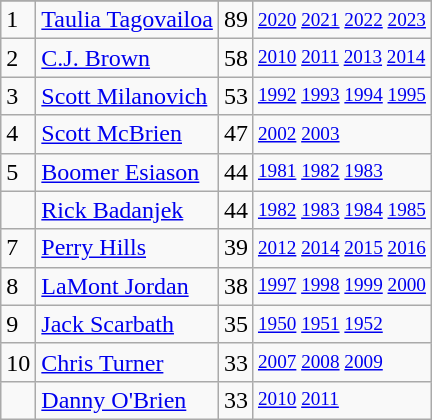<table class="wikitable">
<tr>
</tr>
<tr>
<td>1</td>
<td><a href='#'>Taulia Tagovailoa</a></td>
<td><abbr>89</abbr></td>
<td style="font-size:80%;"><a href='#'>2020</a> <a href='#'>2021</a> <a href='#'>2022</a> <a href='#'>2023</a></td>
</tr>
<tr>
<td>2</td>
<td><a href='#'>C.J. Brown</a></td>
<td><abbr>58</abbr></td>
<td style="font-size:80%;"><a href='#'>2010</a> <a href='#'>2011</a> <a href='#'>2013</a> <a href='#'>2014</a></td>
</tr>
<tr>
<td>3</td>
<td><a href='#'>Scott Milanovich</a></td>
<td><abbr>53</abbr></td>
<td style="font-size:80%;"><a href='#'>1992</a> <a href='#'>1993</a> <a href='#'>1994</a> <a href='#'>1995</a></td>
</tr>
<tr>
<td>4</td>
<td><a href='#'>Scott McBrien</a></td>
<td><abbr>47</abbr></td>
<td style="font-size:80%;"><a href='#'>2002</a> <a href='#'>2003</a></td>
</tr>
<tr>
<td>5</td>
<td><a href='#'>Boomer Esiason</a></td>
<td><abbr>44</abbr></td>
<td style="font-size:80%;"><a href='#'>1981</a> <a href='#'>1982</a> <a href='#'>1983</a></td>
</tr>
<tr>
<td></td>
<td><a href='#'>Rick Badanjek</a></td>
<td><abbr>44</abbr></td>
<td style="font-size:80%;"><a href='#'>1982</a> <a href='#'>1983</a> <a href='#'>1984</a> <a href='#'>1985</a></td>
</tr>
<tr>
<td>7</td>
<td><a href='#'>Perry Hills</a></td>
<td><abbr>39</abbr></td>
<td style="font-size:80%;"><a href='#'>2012</a> <a href='#'>2014</a> <a href='#'>2015</a> <a href='#'>2016</a></td>
</tr>
<tr>
<td>8</td>
<td><a href='#'>LaMont Jordan</a></td>
<td><abbr>38</abbr></td>
<td style="font-size:80%;"><a href='#'>1997</a> <a href='#'>1998</a> <a href='#'>1999</a> <a href='#'>2000</a></td>
</tr>
<tr>
<td>9</td>
<td><a href='#'>Jack Scarbath</a></td>
<td><abbr>35</abbr></td>
<td style="font-size:80%;"><a href='#'>1950</a> <a href='#'>1951</a> <a href='#'>1952</a></td>
</tr>
<tr>
<td>10</td>
<td><a href='#'>Chris Turner</a></td>
<td><abbr>33</abbr></td>
<td style="font-size:80%;"><a href='#'>2007</a> <a href='#'>2008</a> <a href='#'>2009</a></td>
</tr>
<tr>
<td></td>
<td><a href='#'>Danny O'Brien</a></td>
<td><abbr>33</abbr></td>
<td style="font-size:80%;"><a href='#'>2010</a> <a href='#'>2011</a></td>
</tr>
</table>
